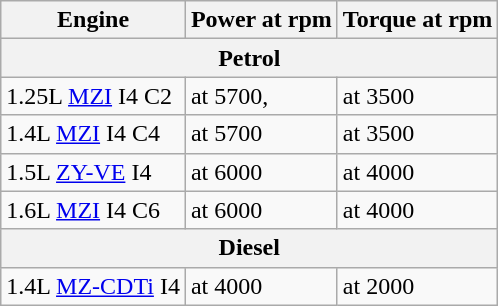<table class="wikitable">
<tr>
<th>Engine</th>
<th>Power at rpm</th>
<th>Torque at rpm</th>
</tr>
<tr>
<th colspan="3">Petrol</th>
</tr>
<tr>
<td>1.25L <a href='#'>MZI</a> I4 C2</td>
<td> at 5700,</td>
<td> at 3500</td>
</tr>
<tr>
<td>1.4L <a href='#'>MZI</a> I4 C4</td>
<td> at 5700</td>
<td> at 3500</td>
</tr>
<tr>
<td>1.5L <a href='#'>ZY-VE</a> I4</td>
<td> at 6000</td>
<td> at 4000</td>
</tr>
<tr>
<td>1.6L <a href='#'>MZI</a> I4 C6</td>
<td> at 6000</td>
<td> at 4000</td>
</tr>
<tr>
<th colspan="3">Diesel</th>
</tr>
<tr>
<td>1.4L <a href='#'>MZ-CDTi</a> I4</td>
<td> at 4000</td>
<td> at 2000</td>
</tr>
</table>
